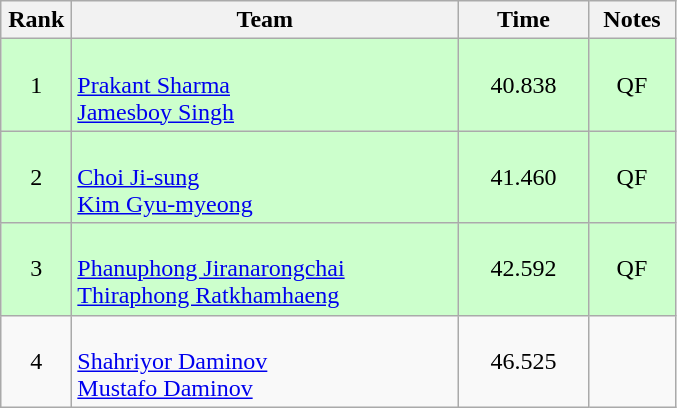<table class=wikitable style="text-align:center">
<tr>
<th width=40>Rank</th>
<th width=250>Team</th>
<th width=80>Time</th>
<th width=50>Notes</th>
</tr>
<tr bgcolor="ccffcc">
<td>1</td>
<td align=left><br><a href='#'>Prakant Sharma</a><br><a href='#'>Jamesboy Singh</a></td>
<td>40.838</td>
<td>QF</td>
</tr>
<tr bgcolor="ccffcc">
<td>2</td>
<td align=left><br><a href='#'>Choi Ji-sung</a><br><a href='#'>Kim Gyu-myeong</a></td>
<td>41.460</td>
<td>QF</td>
</tr>
<tr bgcolor="ccffcc">
<td>3</td>
<td align=left><br><a href='#'>Phanuphong Jiranarongchai</a><br><a href='#'>Thiraphong Ratkhamhaeng</a></td>
<td>42.592</td>
<td>QF</td>
</tr>
<tr>
<td>4</td>
<td align=left><br><a href='#'>Shahriyor Daminov</a><br><a href='#'>Mustafo Daminov</a></td>
<td>46.525</td>
<td></td>
</tr>
</table>
